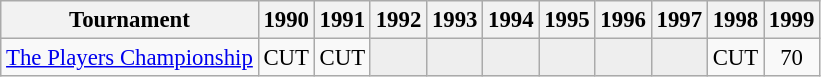<table class="wikitable" style="font-size:95%;text-align:center;">
<tr>
<th>Tournament</th>
<th>1990</th>
<th>1991</th>
<th>1992</th>
<th>1993</th>
<th>1994</th>
<th>1995</th>
<th>1996</th>
<th>1997</th>
<th>1998</th>
<th>1999</th>
</tr>
<tr>
<td align=left><a href='#'>The Players Championship</a></td>
<td>CUT</td>
<td>CUT</td>
<td style="background:#eeeeee;"></td>
<td style="background:#eeeeee;"></td>
<td style="background:#eeeeee;"></td>
<td style="background:#eeeeee;"></td>
<td style="background:#eeeeee;"></td>
<td style="background:#eeeeee;"></td>
<td>CUT</td>
<td>70</td>
</tr>
</table>
